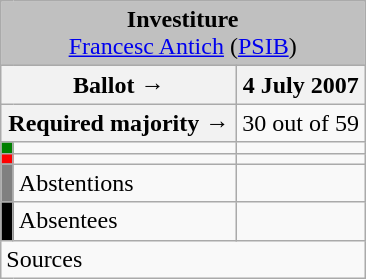<table class="wikitable" style="text-align:center;">
<tr>
<td colspan="3" align="center" bgcolor="#C0C0C0"><strong>Investiture</strong><br><a href='#'>Francesc Antich</a> (<a href='#'>PSIB</a>)</td>
</tr>
<tr>
<th colspan="2" width="150px">Ballot →</th>
<th>4 July 2007</th>
</tr>
<tr>
<th colspan="2">Required majority →</th>
<td>30 out of 59 </td>
</tr>
<tr>
<th width="1px" style="background:green;"></th>
<td align="left"></td>
<td></td>
</tr>
<tr>
<th style="background:red;"></th>
<td align="left"></td>
<td></td>
</tr>
<tr>
<th style="background:gray;"></th>
<td align="left"><span>Abstentions</span></td>
<td></td>
</tr>
<tr>
<th style="background:black;"></th>
<td align="left"><span>Absentees</span></td>
<td></td>
</tr>
<tr>
<td align="left" colspan="3">Sources</td>
</tr>
</table>
